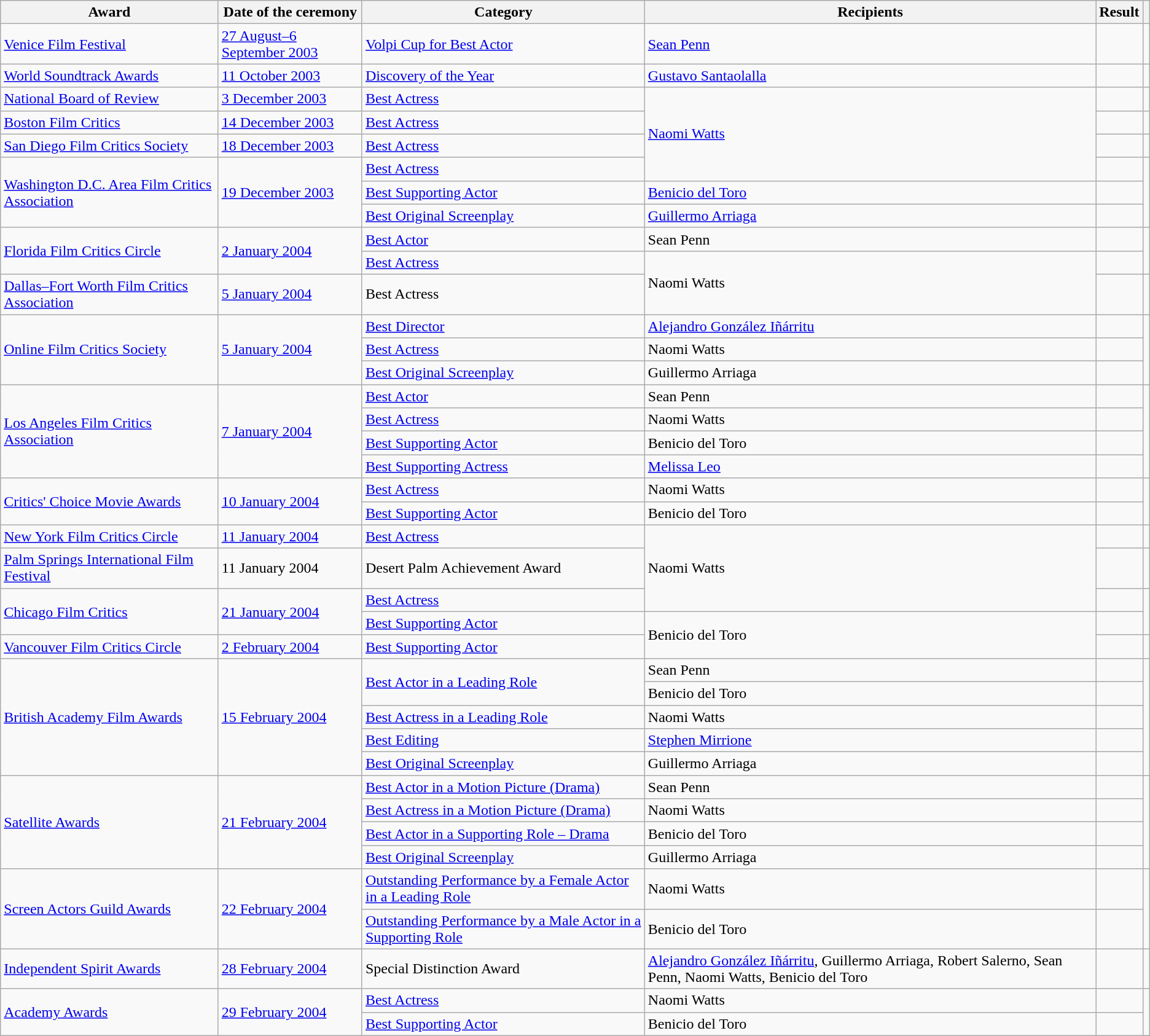<table class="wikitable plainrowheaders sortable">
<tr>
<th scope="col">Award</th>
<th scope="col">Date of the ceremony</th>
<th scope="col">Category</th>
<th scope="col">Recipients</th>
<th scope="col">Result</th>
<th class="unsortable" scope="col"></th>
</tr>
<tr>
<td><a href='#'>Venice Film Festival</a></td>
<td><a href='#'>27 August–6 September 2003</a></td>
<td><a href='#'>Volpi Cup for Best Actor</a></td>
<td><a href='#'>Sean Penn</a></td>
<td></td>
<td></td>
</tr>
<tr>
<td><a href='#'>World Soundtrack Awards</a></td>
<td><a href='#'>11 October 2003</a></td>
<td><a href='#'>Discovery of the Year</a></td>
<td><a href='#'>Gustavo Santaolalla</a></td>
<td></td>
<td></td>
</tr>
<tr>
<td><a href='#'>National Board of Review</a></td>
<td><a href='#'>3 December 2003</a></td>
<td><a href='#'>Best Actress</a></td>
<td rowspan="4"><a href='#'>Naomi Watts</a></td>
<td></td>
<td></td>
</tr>
<tr>
<td><a href='#'>Boston Film Critics</a></td>
<td><a href='#'>14 December 2003</a></td>
<td><a href='#'>Best Actress</a></td>
<td></td>
<td></td>
</tr>
<tr>
<td><a href='#'>San Diego Film Critics Society</a></td>
<td><a href='#'>18 December 2003</a></td>
<td><a href='#'>Best Actress</a></td>
<td></td>
<td></td>
</tr>
<tr>
<td rowspan="3"><a href='#'>Washington D.C. Area Film Critics Association</a></td>
<td rowspan="3"><a href='#'>19 December 2003</a></td>
<td><a href='#'>Best Actress</a></td>
<td></td>
<td rowspan="3"></td>
</tr>
<tr>
<td><a href='#'>Best Supporting Actor</a></td>
<td><a href='#'>Benicio del Toro</a></td>
<td></td>
</tr>
<tr>
<td><a href='#'>Best Original Screenplay</a></td>
<td><a href='#'>Guillermo Arriaga</a></td>
<td></td>
</tr>
<tr>
<td rowspan="2"><a href='#'>Florida Film Critics Circle</a></td>
<td rowspan="2"><a href='#'>2 January 2004</a></td>
<td><a href='#'>Best Actor</a></td>
<td>Sean Penn </td>
<td></td>
<td rowspan="2"></td>
</tr>
<tr>
<td><a href='#'>Best Actress</a></td>
<td rowspan="2">Naomi Watts</td>
<td></td>
</tr>
<tr>
<td><a href='#'>Dallas–Fort Worth Film Critics Association</a></td>
<td><a href='#'>5 January 2004</a></td>
<td>Best Actress</td>
<td></td>
<td></td>
</tr>
<tr>
<td rowspan="3"><a href='#'>Online Film Critics Society</a></td>
<td rowspan="3"><a href='#'>5 January 2004</a></td>
<td><a href='#'>Best Director</a></td>
<td><a href='#'>Alejandro González Iñárritu</a></td>
<td></td>
<td rowspan="3"></td>
</tr>
<tr>
<td><a href='#'>Best Actress</a></td>
<td>Naomi Watts</td>
<td></td>
</tr>
<tr>
<td><a href='#'>Best Original Screenplay</a></td>
<td>Guillermo Arriaga</td>
<td></td>
</tr>
<tr>
<td rowspan="4"><a href='#'>Los Angeles Film Critics Association</a></td>
<td rowspan="4"><a href='#'>7 January 2004</a></td>
<td><a href='#'>Best Actor</a></td>
<td>Sean Penn </td>
<td></td>
<td rowspan="4"></td>
</tr>
<tr>
<td><a href='#'>Best Actress</a></td>
<td>Naomi Watts</td>
<td></td>
</tr>
<tr>
<td><a href='#'>Best Supporting Actor</a></td>
<td>Benicio del Toro</td>
<td></td>
</tr>
<tr>
<td><a href='#'>Best Supporting Actress</a></td>
<td><a href='#'>Melissa Leo</a></td>
<td></td>
</tr>
<tr>
<td rowspan="2"><a href='#'>Critics' Choice Movie Awards</a></td>
<td rowspan="2"><a href='#'>10 January 2004</a></td>
<td><a href='#'>Best Actress</a></td>
<td>Naomi Watts</td>
<td></td>
<td rowspan="2"></td>
</tr>
<tr>
<td><a href='#'>Best Supporting Actor</a></td>
<td>Benicio del Toro</td>
<td></td>
</tr>
<tr>
<td><a href='#'>New York Film Critics Circle</a></td>
<td><a href='#'>11 January 2004</a></td>
<td><a href='#'>Best Actress</a></td>
<td rowspan="3">Naomi Watts</td>
<td></td>
<td></td>
</tr>
<tr>
<td><a href='#'>Palm Springs International Film Festival</a></td>
<td>11 January 2004</td>
<td>Desert Palm Achievement Award</td>
<td></td>
<td></td>
</tr>
<tr>
<td rowspan="2"><a href='#'>Chicago Film Critics</a></td>
<td rowspan="2"><a href='#'>21 January 2004</a></td>
<td><a href='#'>Best Actress</a></td>
<td></td>
<td rowspan="2"></td>
</tr>
<tr>
<td><a href='#'>Best Supporting Actor</a></td>
<td rowspan="2">Benicio del Toro</td>
<td></td>
</tr>
<tr>
<td><a href='#'>Vancouver Film Critics Circle</a></td>
<td><a href='#'>2 February 2004</a></td>
<td><a href='#'>Best Supporting Actor</a></td>
<td></td>
<td></td>
</tr>
<tr>
<td rowspan="5"><a href='#'>British Academy Film Awards</a></td>
<td rowspan="5"><a href='#'>15 February 2004</a></td>
<td rowspan="2"><a href='#'>Best Actor in a Leading Role</a></td>
<td>Sean Penn</td>
<td></td>
<td rowspan="5"></td>
</tr>
<tr>
<td>Benicio del Toro</td>
<td></td>
</tr>
<tr>
<td><a href='#'>Best Actress in a Leading Role</a></td>
<td>Naomi Watts</td>
<td></td>
</tr>
<tr>
<td><a href='#'>Best Editing</a></td>
<td><a href='#'>Stephen Mirrione</a></td>
<td></td>
</tr>
<tr>
<td><a href='#'>Best Original Screenplay</a></td>
<td>Guillermo Arriaga</td>
<td></td>
</tr>
<tr>
<td rowspan="4"><a href='#'>Satellite Awards</a></td>
<td rowspan="4"><a href='#'>21 February 2004</a></td>
<td><a href='#'>Best Actor in a Motion Picture (Drama)</a></td>
<td>Sean Penn </td>
<td></td>
<td rowspan="4"></td>
</tr>
<tr>
<td><a href='#'>Best Actress in a Motion Picture (Drama)</a></td>
<td>Naomi Watts</td>
<td></td>
</tr>
<tr>
<td><a href='#'>Best Actor in a Supporting Role – Drama</a></td>
<td>Benicio del Toro</td>
<td></td>
</tr>
<tr>
<td><a href='#'>Best Original Screenplay</a></td>
<td>Guillermo Arriaga</td>
<td></td>
</tr>
<tr>
<td rowspan="2"><a href='#'>Screen Actors Guild Awards</a></td>
<td rowspan="2"><a href='#'>22 February 2004</a></td>
<td><a href='#'>Outstanding Performance by a Female Actor in a Leading Role</a></td>
<td>Naomi Watts</td>
<td></td>
<td rowspan="2"></td>
</tr>
<tr>
<td><a href='#'>Outstanding Performance by a Male Actor in a Supporting Role</a></td>
<td>Benicio del Toro</td>
<td></td>
</tr>
<tr>
<td><a href='#'>Independent Spirit Awards</a></td>
<td><a href='#'>28 February 2004</a></td>
<td>Special Distinction Award</td>
<td><a href='#'>Alejandro González Iñárritu</a>, Guillermo Arriaga, Robert Salerno, Sean Penn, Naomi Watts, Benicio del Toro</td>
<td></td>
<td></td>
</tr>
<tr>
<td rowspan="2" scope="row"><a href='#'>Academy Awards</a></td>
<td rowspan="2"><a href='#'>29 February 2004</a></td>
<td><a href='#'>Best Actress</a></td>
<td>Naomi Watts</td>
<td></td>
<td rowspan="2"></td>
</tr>
<tr>
<td><a href='#'>Best Supporting Actor</a></td>
<td>Benicio del Toro</td>
<td></td>
</tr>
</table>
